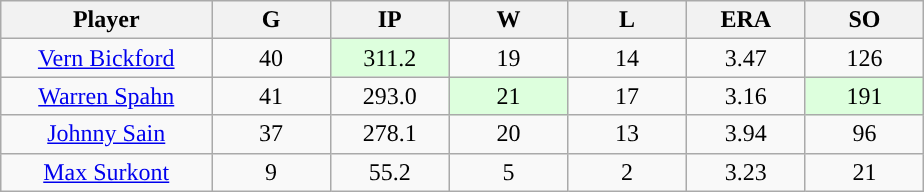<table class="wikitable sortable">
<tr>
<th bgcolor="#DDDDFF" width="16%">Player</th>
<th bgcolor="#DDDDFF" width="9%">G</th>
<th bgcolor="#DDDDFF" width="9%">IP</th>
<th bgcolor="#DDDDFF" width="9%">W</th>
<th bgcolor="#DDDDFF" width="9%">L</th>
<th bgcolor="#DDDDFF" width="9%">ERA</th>
<th bgcolor="#DDDDFF" width="9%">SO</th>
</tr>
<tr align="center">
<td><a href='#'>Vern Bickford</a></td>
<td>40</td>
<td style="background:#DDFFDD;">311.2</td>
<td>19</td>
<td>14</td>
<td>3.47</td>
<td>126</td>
</tr>
<tr align="center">
<td><a href='#'>Warren Spahn</a></td>
<td>41</td>
<td>293.0</td>
<td style="background:#DDFFDD;">21</td>
<td>17</td>
<td>3.16</td>
<td style="background:#DDFFDD;">191</td>
</tr>
<tr align="center">
<td><a href='#'>Johnny Sain</a></td>
<td>37</td>
<td>278.1</td>
<td>20</td>
<td>13</td>
<td>3.94</td>
<td>96</td>
</tr>
<tr align="center">
<td><a href='#'>Max Surkont</a></td>
<td>9</td>
<td>55.2</td>
<td>5</td>
<td>2</td>
<td>3.23</td>
<td>21</td>
</tr>
</table>
